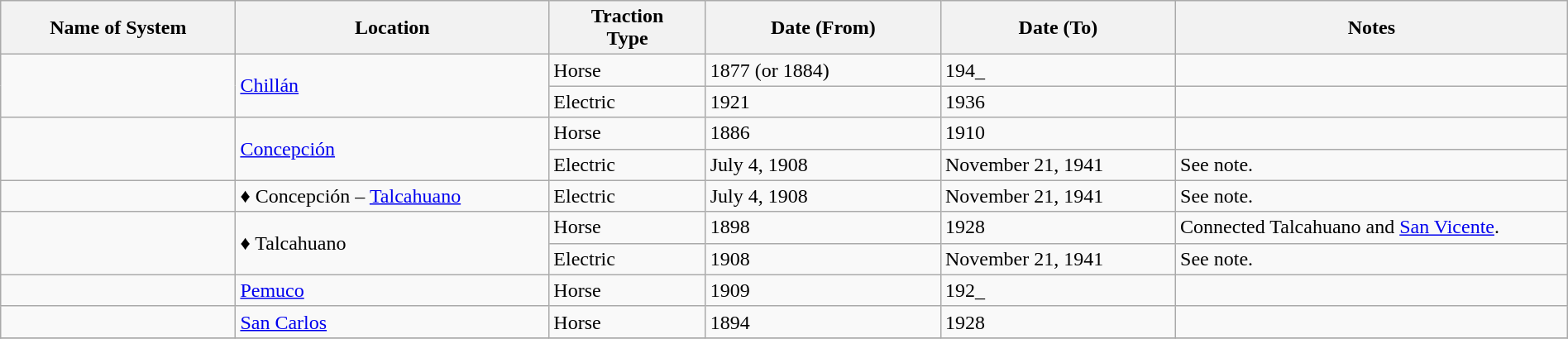<table class="wikitable" width=100%>
<tr>
<th width=15%>Name of System</th>
<th width=20%>Location</th>
<th width=10%>Traction<br>Type</th>
<th width=15%>Date (From)</th>
<th width=15%>Date (To)</th>
<th width=25%>Notes</th>
</tr>
<tr>
<td rowspan="2"> </td>
<td rowspan="2"><a href='#'>Chillán</a></td>
<td>Horse</td>
<td>1877 (or 1884)</td>
<td>194_</td>
<td></td>
</tr>
<tr>
<td>Electric</td>
<td>1921</td>
<td>1936</td>
<td></td>
</tr>
<tr>
<td rowspan="2"> </td>
<td rowspan="2"><a href='#'>Concepción</a></td>
<td>Horse</td>
<td>1886</td>
<td>1910</td>
<td></td>
</tr>
<tr>
<td>Electric</td>
<td>July 4, 1908</td>
<td>November 21, 1941</td>
<td> See note.</td>
</tr>
<tr>
<td> </td>
<td>♦ Concepción – <a href='#'>Talcahuano</a></td>
<td>Electric</td>
<td>July 4, 1908</td>
<td>November 21, 1941</td>
<td> See note.</td>
</tr>
<tr>
<td rowspan="2"> </td>
<td rowspan="2">♦ Talcahuano</td>
<td>Horse</td>
<td>1898</td>
<td>1928</td>
<td> Connected Talcahuano and <a href='#'>San Vicente</a>.</td>
</tr>
<tr>
<td>Electric</td>
<td>1908</td>
<td>November 21, 1941</td>
<td> See note.</td>
</tr>
<tr>
<td> </td>
<td><a href='#'>Pemuco</a></td>
<td>Horse</td>
<td>1909</td>
<td>192_</td>
<td></td>
</tr>
<tr>
<td> </td>
<td><a href='#'>San Carlos</a></td>
<td>Horse</td>
<td>1894</td>
<td>1928</td>
<td></td>
</tr>
<tr>
</tr>
</table>
